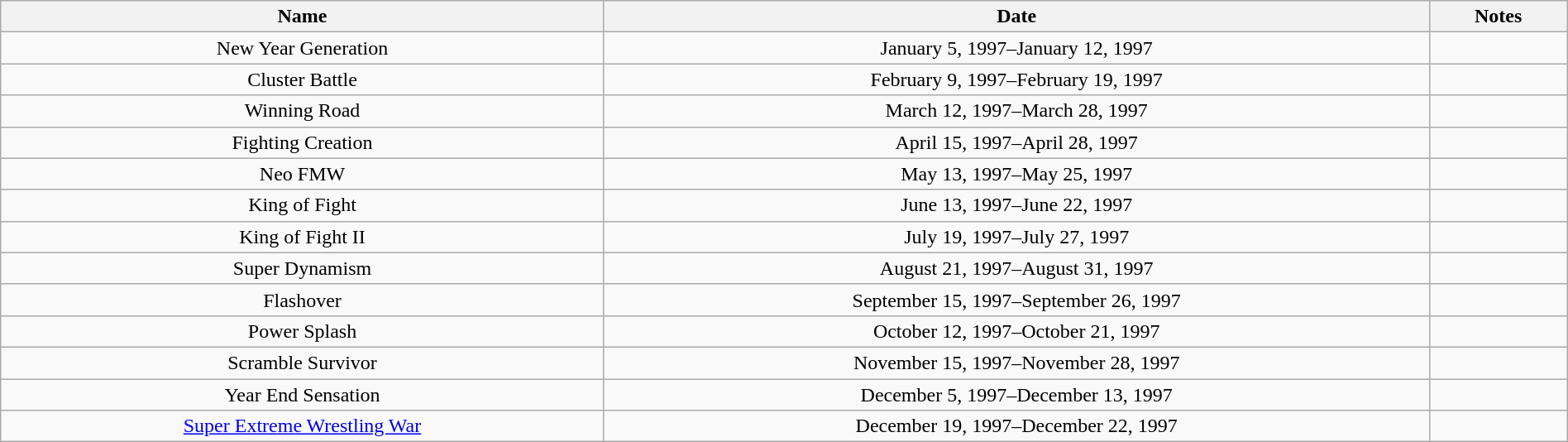<table class="wikitable" width="100%">
<tr>
<th>Name</th>
<th>Date</th>
<th>Notes</th>
</tr>
<tr align=center>
<td>New Year Generation</td>
<td>January 5, 1997–January 12, 1997</td>
<td></td>
</tr>
<tr align=center>
<td>Cluster Battle</td>
<td>February 9, 1997–February 19, 1997</td>
<td></td>
</tr>
<tr align=center>
<td>Winning Road</td>
<td>March 12, 1997–March 28, 1997</td>
<td></td>
</tr>
<tr align=center>
<td>Fighting Creation</td>
<td>April 15, 1997–April 28, 1997</td>
<td></td>
</tr>
<tr align=center>
<td>Neo FMW</td>
<td>May 13, 1997–May 25, 1997</td>
<td></td>
</tr>
<tr align=center>
<td>King of Fight</td>
<td>June 13, 1997–June 22, 1997</td>
<td></td>
</tr>
<tr align=center>
<td>King of Fight II</td>
<td>July 19, 1997–July 27, 1997</td>
<td></td>
</tr>
<tr align=center>
<td>Super Dynamism</td>
<td>August 21, 1997–August 31, 1997</td>
<td></td>
</tr>
<tr align=center>
<td>Flashover</td>
<td>September 15, 1997–September 26, 1997</td>
<td></td>
</tr>
<tr align=center>
<td>Power Splash</td>
<td>October 12, 1997–October 21, 1997</td>
<td></td>
</tr>
<tr align=center>
<td>Scramble Survivor</td>
<td>November 15, 1997–November 28, 1997</td>
<td></td>
</tr>
<tr align=center>
<td>Year End Sensation</td>
<td>December 5, 1997–December 13, 1997</td>
<td></td>
</tr>
<tr align=center>
<td><a href='#'>Super Extreme Wrestling War</a></td>
<td>December 19, 1997–December 22, 1997</td>
<td></td>
</tr>
</table>
